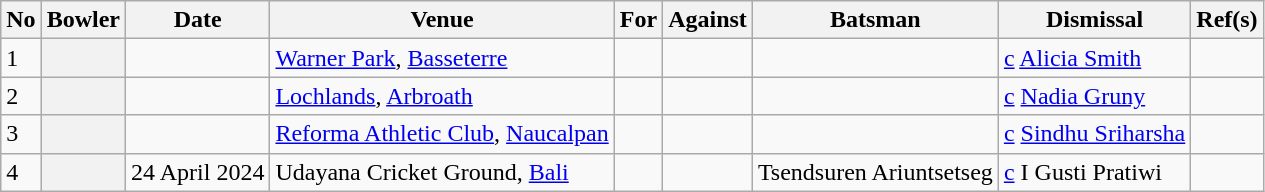<table class="wikitable plainrowheaders sortable">
<tr align=center>
<th scope="col">No</th>
<th scope="col">Bowler</th>
<th scope="col">Date</th>
<th scope="col">Venue</th>
<th scope="col">For</th>
<th scope="col">Against</th>
<th scope="col">Batsman</th>
<th scope="col">Dismissal</th>
<th scope="col" class="unsortable">Ref(s)</th>
</tr>
<tr>
<td>1</td>
<th scope="row"></th>
<td></td>
<td><a href='#'>Warner Park</a>, <a href='#'>Basseterre</a></td>
<td></td>
<td></td>
<td></td>
<td><a href='#'>c</a> <a href='#'>Alicia Smith</a></td>
<td></td>
</tr>
<tr>
<td>2</td>
<th scope="row"></th>
<td></td>
<td><a href='#'>Lochlands</a>, <a href='#'>Arbroath</a></td>
<td></td>
<td></td>
<td></td>
<td><a href='#'>c</a> <a href='#'>Nadia Gruny</a></td>
<td></td>
</tr>
<tr>
<td>3</td>
<th scope="row"></th>
<td></td>
<td><a href='#'>Reforma Athletic Club</a>, <a href='#'>Naucalpan</a></td>
<td></td>
<td></td>
<td></td>
<td><a href='#'>c</a> <a href='#'>Sindhu Sriharsha</a></td>
<td></td>
</tr>
<tr>
<td>4</td>
<th scope="row"></th>
<td>24 April 2024</td>
<td>Udayana Cricket Ground, <a href='#'>Bali</a></td>
<td></td>
<td></td>
<td>Tsendsuren Ariuntsetseg</td>
<td><a href='#'>c</a> I Gusti Pratiwi</td>
<td></td>
</tr>
</table>
